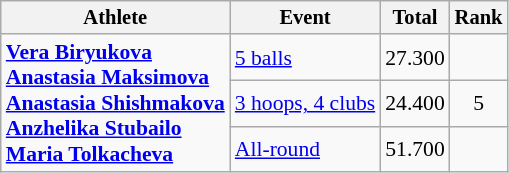<table class="wikitable" style="text-align:center; font-size:90%">
<tr style="font-size:95%">
<th>Athlete</th>
<th>Event</th>
<th>Total</th>
<th>Rank</th>
</tr>
<tr>
<td rowspan=3 align="left"><strong><a href='#'>Vera Biryukova</a><br><a href='#'>Anastasia Maksimova</a><br><a href='#'>Anastasia Shishmakova</a><br><a href='#'>Anzhelika Stubailo</a><br><a href='#'>Maria Tolkacheva</a></strong></td>
<td align=left><a href='#'>5 balls</a></td>
<td>27.300</td>
<td></td>
</tr>
<tr>
<td align=left><a href='#'>3 hoops, 4 clubs</a></td>
<td>24.400</td>
<td>5</td>
</tr>
<tr>
<td align=left><a href='#'>All-round</a></td>
<td>51.700</td>
<td></td>
</tr>
</table>
